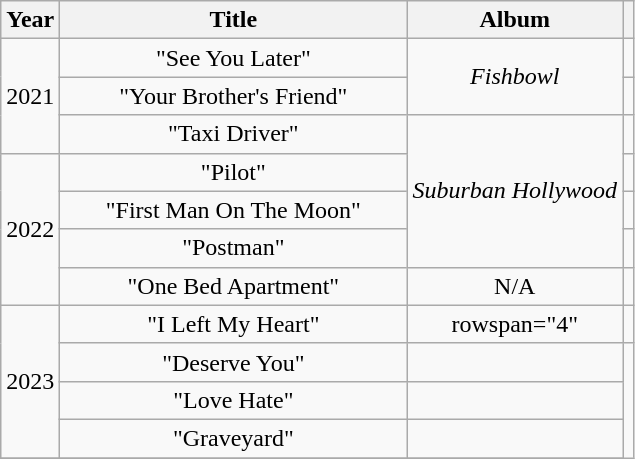<table class="wikitable plainrowheaders" style="text-align:center;" border="1">
<tr>
<th style="width:1em;">Year</th>
<th style="width:14em;">Title</th>
<th>Album</th>
<th></th>
</tr>
<tr>
<td rowspan="3">2021</td>
<td>"See You Later"</td>
<td rowspan="2"><em>Fishbowl</em></td>
<td></td>
</tr>
<tr>
<td>"Your Brother's Friend"</td>
<td></td>
</tr>
<tr>
<td>"Taxi Driver"</td>
<td rowspan="4"><em>Suburban Hollywood</em></td>
<td></td>
</tr>
<tr>
<td rowspan="4">2022</td>
<td>"Pilot"</td>
<td></td>
</tr>
<tr>
<td>"First Man On The Moon"</td>
<td></td>
</tr>
<tr>
<td>"Postman"</td>
<td></td>
</tr>
<tr>
<td>"One Bed Apartment"</td>
<td>N/A</td>
<td></td>
</tr>
<tr>
<td rowspan="4">2023</td>
<td>"I Left My Heart"</td>
<td>rowspan="4" </td>
<td></td>
</tr>
<tr>
<td>"Deserve You"</td>
<td></td>
</tr>
<tr>
<td>"Love Hate"</td>
<td></td>
</tr>
<tr>
<td>"Graveyard"</td>
<td></td>
</tr>
<tr>
</tr>
</table>
